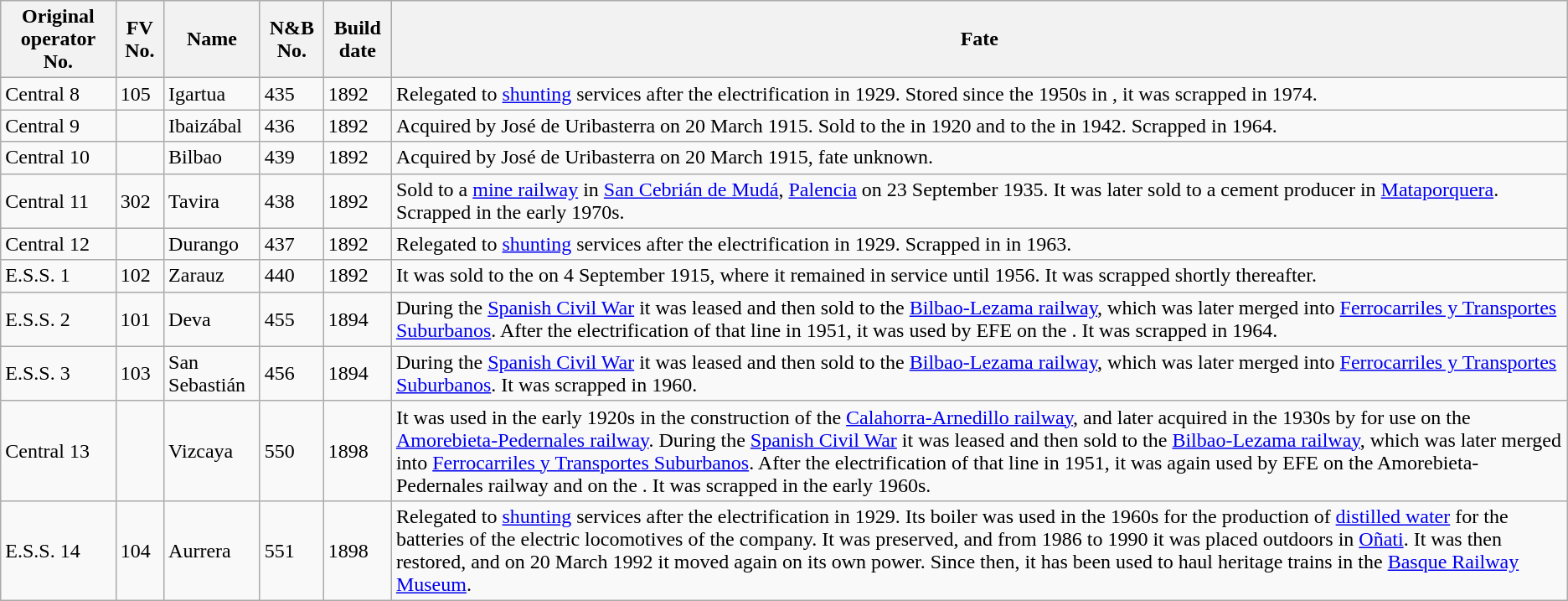<table class="wikitable">
<tr>
<th>Original operator No.</th>
<th>FV No.</th>
<th>Name</th>
<th>N&B No.</th>
<th>Build date</th>
<th>Fate</th>
</tr>
<tr>
<td>Central 8</td>
<td>105</td>
<td>Igartua</td>
<td>435</td>
<td>1892</td>
<td>Relegated to <a href='#'>shunting</a> services after the electrification in 1929. Stored since the 1950s in , it was scrapped in 1974.</td>
</tr>
<tr>
<td>Central 9</td>
<td></td>
<td>Ibaizábal</td>
<td>436</td>
<td>1892</td>
<td>Acquired by José de Uribasterra on 20 March 1915. Sold to the  in 1920 and to the  in 1942. Scrapped in 1964.</td>
</tr>
<tr>
<td>Central 10</td>
<td></td>
<td>Bilbao</td>
<td>439</td>
<td>1892</td>
<td>Acquired by José de Uribasterra on 20 March 1915, fate unknown.</td>
</tr>
<tr>
<td>Central 11</td>
<td>302</td>
<td>Tavira</td>
<td>438</td>
<td>1892</td>
<td>Sold to a <a href='#'>mine railway</a> in <a href='#'>San Cebrián de Mudá</a>, <a href='#'>Palencia</a> on 23 September 1935. It was later sold to a cement producer in <a href='#'>Mataporquera</a>. Scrapped in the early 1970s.</td>
</tr>
<tr>
<td>Central 12</td>
<td></td>
<td>Durango</td>
<td>437</td>
<td>1892</td>
<td>Relegated to <a href='#'>shunting</a> services after the electrification in 1929. Scrapped in  in 1963.</td>
</tr>
<tr>
<td>E.S.S. 1</td>
<td>102</td>
<td>Zarauz</td>
<td>440</td>
<td>1892</td>
<td>It was sold to the  on 4 September 1915, where it remained in service until 1956. It was scrapped shortly thereafter.</td>
</tr>
<tr>
<td>E.S.S. 2</td>
<td>101</td>
<td>Deva</td>
<td>455</td>
<td>1894</td>
<td>During the <a href='#'>Spanish Civil War</a> it was leased and then sold to the <a href='#'>Bilbao-Lezama railway</a>, which was later merged into <a href='#'>Ferrocarriles y Transportes Suburbanos</a>. After the electrification of that line in 1951, it was used by EFE on the . It was scrapped in 1964.</td>
</tr>
<tr>
<td>E.S.S. 3</td>
<td>103</td>
<td>San Sebastián</td>
<td>456</td>
<td>1894</td>
<td>During the <a href='#'>Spanish Civil War</a> it was leased and then sold to the <a href='#'>Bilbao-Lezama railway</a>, which was later merged into <a href='#'>Ferrocarriles y Transportes Suburbanos</a>. It was scrapped in 1960.</td>
</tr>
<tr>
<td>Central 13</td>
<td></td>
<td>Vizcaya</td>
<td>550</td>
<td>1898</td>
<td>It was used in the early 1920s in the construction of the <a href='#'>Calahorra-Arnedillo railway</a>, and later acquired in the 1930s by  for use on the <a href='#'>Amorebieta-Pedernales railway</a>. During the <a href='#'>Spanish Civil War</a> it was leased and then sold to the <a href='#'>Bilbao-Lezama railway</a>, which was later merged into <a href='#'>Ferrocarriles y Transportes Suburbanos</a>. After the electrification of that line in 1951, it was again used by EFE on the Amorebieta-Pedernales railway and on the . It was scrapped in the early 1960s.</td>
</tr>
<tr>
<td>E.S.S. 14</td>
<td>104</td>
<td>Aurrera</td>
<td>551</td>
<td>1898</td>
<td>Relegated to <a href='#'>shunting</a> services after the electrification in 1929. Its boiler was used in the 1960s for the production of <a href='#'>distilled water</a> for the batteries of the electric locomotives of the company. It was preserved, and from 1986 to 1990 it was placed outdoors in <a href='#'>Oñati</a>. It was then restored, and on 20 March 1992 it moved again on its own power. Since then, it has been used to haul heritage trains in the <a href='#'>Basque Railway Museum</a>.</td>
</tr>
</table>
